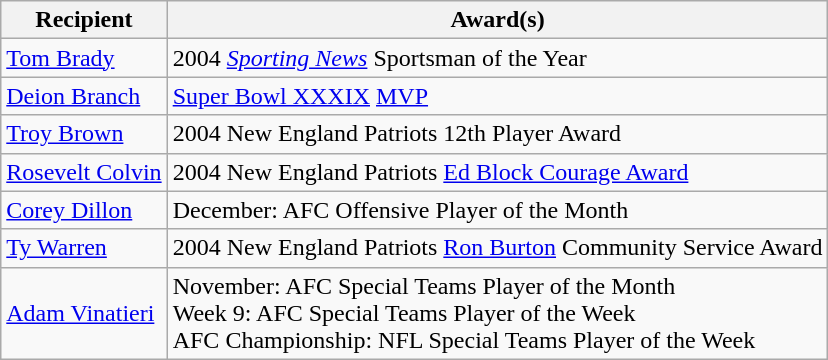<table class="wikitable">
<tr>
<th>Recipient</th>
<th>Award(s)</th>
</tr>
<tr>
<td><a href='#'>Tom Brady</a></td>
<td>2004 <em><a href='#'>Sporting News</a></em> Sportsman of the Year</td>
</tr>
<tr>
<td><a href='#'>Deion Branch</a></td>
<td><a href='#'>Super Bowl XXXIX</a> <a href='#'>MVP</a></td>
</tr>
<tr>
<td><a href='#'>Troy Brown</a></td>
<td>2004 New England Patriots 12th Player Award</td>
</tr>
<tr>
<td><a href='#'>Rosevelt Colvin</a></td>
<td>2004 New England Patriots <a href='#'>Ed Block Courage Award</a></td>
</tr>
<tr>
<td><a href='#'>Corey Dillon</a></td>
<td>December: AFC Offensive Player of the Month</td>
</tr>
<tr>
<td><a href='#'>Ty Warren</a></td>
<td>2004 New England Patriots <a href='#'>Ron Burton</a> Community Service Award</td>
</tr>
<tr>
<td><a href='#'>Adam Vinatieri</a></td>
<td>November: AFC Special Teams Player of the Month<br>Week 9: AFC Special Teams Player of the Week<br>AFC Championship: NFL Special Teams Player of the Week</td>
</tr>
</table>
